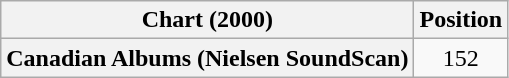<table class="wikitable plainrowheaders" style="text-align:center">
<tr>
<th>Chart (2000)</th>
<th>Position</th>
</tr>
<tr>
<th scope="row">Canadian Albums (Nielsen SoundScan)</th>
<td>152</td>
</tr>
</table>
